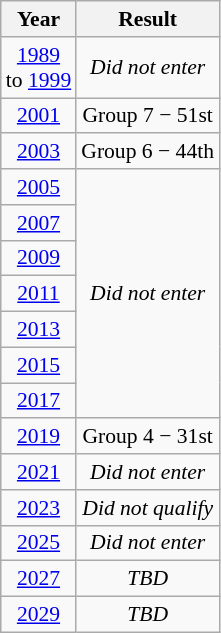<table class="wikitable" style="text-align: center; font-size:90%">
<tr>
<th>Year</th>
<th>Result</th>
</tr>
<tr>
<td> <a href='#'>1989</a><br>to  <a href='#'>1999</a></td>
<td><em>Did not enter</em></td>
</tr>
<tr>
<td> <a href='#'>2001</a></td>
<td>Group 7 − 51st</td>
</tr>
<tr>
<td> <a href='#'>2003</a></td>
<td>Group 6 − 44th</td>
</tr>
<tr>
<td> <a href='#'>2005</a></td>
<td rowspan="7"><em>Did not enter</em></td>
</tr>
<tr>
<td> <a href='#'>2007</a></td>
</tr>
<tr>
<td> <a href='#'>2009</a></td>
</tr>
<tr>
<td> <a href='#'>2011</a></td>
</tr>
<tr>
<td> <a href='#'>2013</a></td>
</tr>
<tr>
<td> <a href='#'>2015</a></td>
</tr>
<tr>
<td> <a href='#'>2017</a></td>
</tr>
<tr>
<td> <a href='#'>2019</a></td>
<td>Group 4 − 31st</td>
</tr>
<tr>
<td> <a href='#'>2021</a></td>
<td><em>Did not enter</em></td>
</tr>
<tr>
<td> <a href='#'>2023</a></td>
<td><em>Did not qualify</em></td>
</tr>
<tr>
<td> <a href='#'>2025</a></td>
<td><em>Did not enter</em></td>
</tr>
<tr>
<td> <a href='#'>2027</a></td>
<td><em>TBD</em></td>
</tr>
<tr>
<td> <a href='#'>2029</a></td>
<td><em>TBD</em></td>
</tr>
</table>
